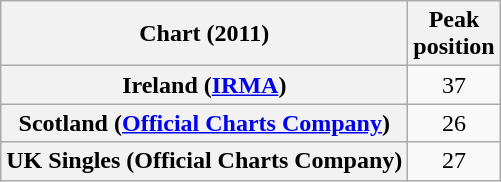<table class="wikitable plainrowheaders" style="text-align:center;">
<tr>
<th scope="col">Chart (2011)</th>
<th scope="col">Peak<br>position</th>
</tr>
<tr>
<th scope="row">Ireland (<a href='#'>IRMA</a>)</th>
<td>37</td>
</tr>
<tr>
<th scope="row">Scotland (<a href='#'>Official Charts Company</a>)</th>
<td>26</td>
</tr>
<tr>
<th scope="row">UK Singles (Official Charts Company)</th>
<td>27</td>
</tr>
</table>
